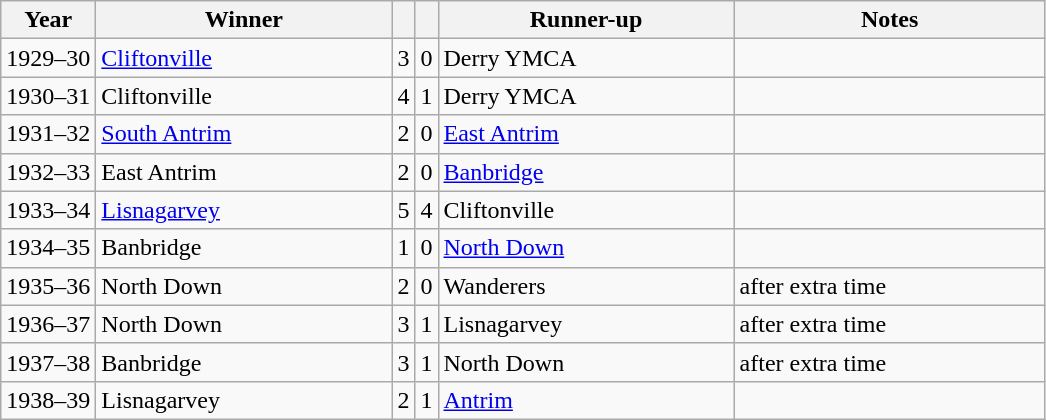<table class="wikitable">
<tr>
<th>Year</th>
<th>Winner</th>
<th></th>
<th></th>
<th>Runner-up</th>
<th>Notes</th>
</tr>
<tr>
<td align="center">1929–30</td>
<td width=190><a href='#'>Cliftonville</a></td>
<td align="center">3</td>
<td align="center">0</td>
<td width=190>Derry YMCA</td>
<td width=200></td>
</tr>
<tr>
<td align="center">1930–31</td>
<td>Cliftonville</td>
<td align="center">4</td>
<td align="center">1</td>
<td>Derry YMCA</td>
<td></td>
</tr>
<tr>
<td align="center">1931–32</td>
<td><a href='#'>South Antrim</a></td>
<td align="center">2</td>
<td align="center">0</td>
<td><a href='#'>East Antrim</a></td>
<td></td>
</tr>
<tr>
<td align="center">1932–33</td>
<td>East Antrim</td>
<td align="center">2</td>
<td align="center">0</td>
<td><a href='#'>Banbridge</a></td>
<td></td>
</tr>
<tr>
<td align="center">1933–34</td>
<td><a href='#'>Lisnagarvey</a></td>
<td align="center">5</td>
<td align="center">4</td>
<td>Cliftonville</td>
<td></td>
</tr>
<tr>
<td align="center">1934–35</td>
<td>Banbridge</td>
<td align="center">1</td>
<td align="center">0</td>
<td><a href='#'>North Down</a></td>
<td></td>
</tr>
<tr>
<td align="center">1935–36</td>
<td>North Down</td>
<td align="center">2</td>
<td align="center">0</td>
<td>Wanderers</td>
<td>after extra time</td>
</tr>
<tr>
<td align="center">1936–37</td>
<td>North Down</td>
<td align="center">3</td>
<td align="center">1</td>
<td>Lisnagarvey</td>
<td>after extra time</td>
</tr>
<tr>
<td align="center">1937–38</td>
<td>Banbridge</td>
<td align="center">3</td>
<td align="center">1</td>
<td>North Down</td>
<td>after extra time</td>
</tr>
<tr>
<td align="center">1938–39</td>
<td>Lisnagarvey</td>
<td align="center">2</td>
<td align="center">1</td>
<td><a href='#'>Antrim</a></td>
<td></td>
</tr>
</table>
